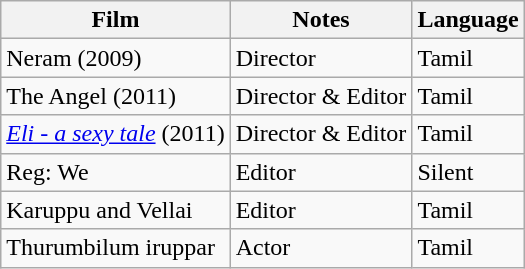<table class="wikitable">
<tr>
<th>Film</th>
<th>Notes</th>
<th>Language</th>
</tr>
<tr>
<td>Neram (2009)</td>
<td>Director</td>
<td>Tamil</td>
</tr>
<tr>
<td>The Angel (2011)</td>
<td>Director & Editor</td>
<td>Tamil</td>
</tr>
<tr>
<td><em><a href='#'>Eli - a sexy tale</a></em> (2011)</td>
<td>Director & Editor</td>
<td>Tamil</td>
</tr>
<tr>
<td>Reg: We</td>
<td>Editor</td>
<td>Silent</td>
</tr>
<tr>
<td>Karuppu and Vellai</td>
<td>Editor</td>
<td>Tamil</td>
</tr>
<tr>
<td>Thurumbilum iruppar</td>
<td>Actor</td>
<td>Tamil</td>
</tr>
</table>
